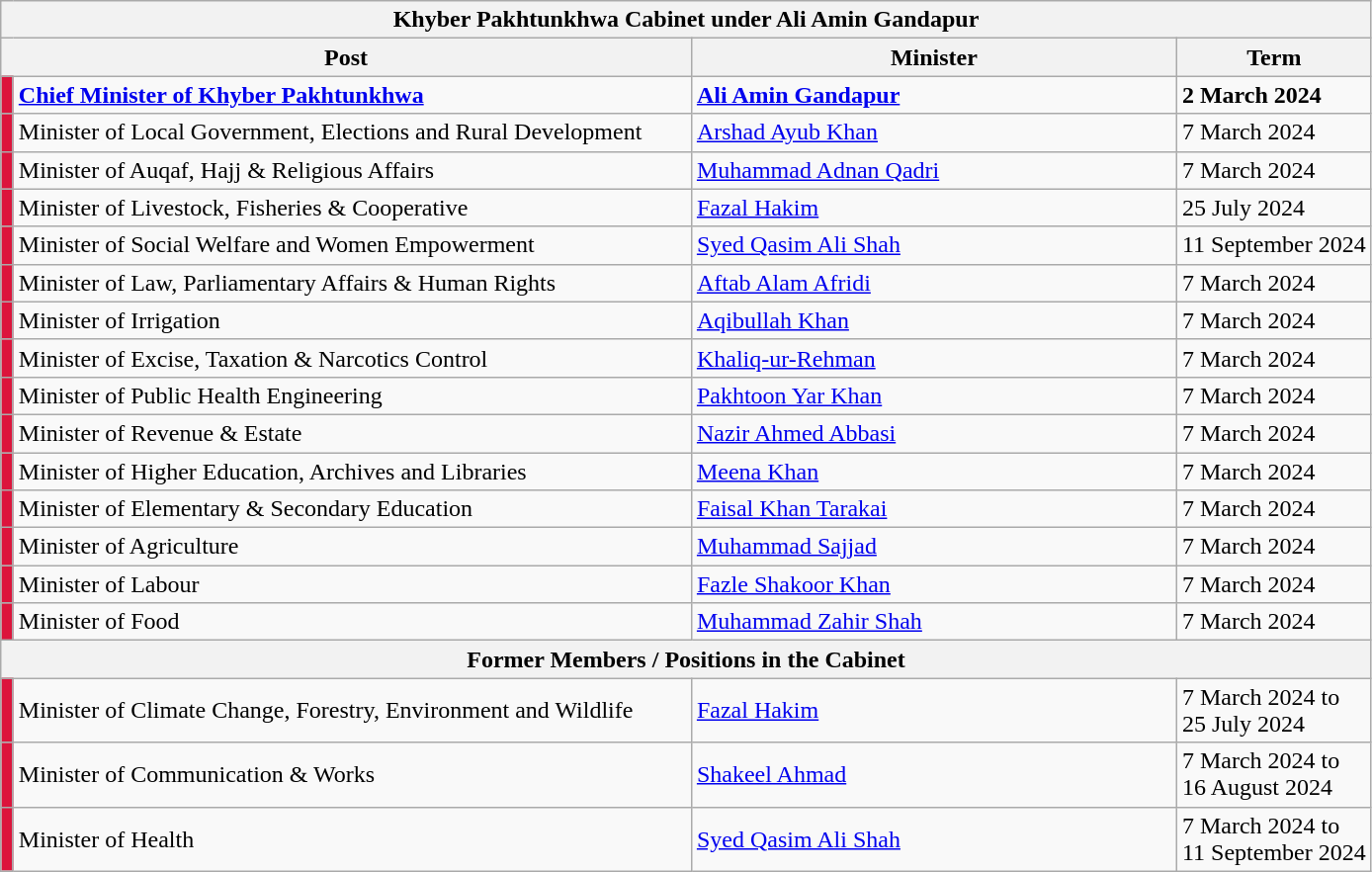<table class="wikitable">
<tr>
<th colspan="4">Khyber Pakhtunkhwa Cabinet under Ali Amin Gandapur</th>
</tr>
<tr>
<th colspan="2">Post</th>
<th>Minister</th>
<th>Term</th>
</tr>
<tr>
<td style="width:1px;; background:#DC143C;"></td>
<td width="450"><strong><a href='#'>Chief Minister of Khyber Pakhtunkhwa</a></strong></td>
<td width="320"><strong><a href='#'>Ali Amin Gandapur</a></strong></td>
<td><strong>2 March 2024</strong></td>
</tr>
<tr>
<td style="width:1px;; background:#DC143C;"></td>
<td>Minister of Local Government, Elections and Rural Development</td>
<td><a href='#'>Arshad Ayub Khan</a></td>
<td>7 March 2024</td>
</tr>
<tr>
<td style="width:1px;; background:#DC143C;"></td>
<td>Minister of Auqaf, Hajj & Religious Affairs</td>
<td><a href='#'>Muhammad Adnan Qadri</a></td>
<td>7 March 2024</td>
</tr>
<tr>
<td style="width:1px;; background:#DC143C;"></td>
<td>Minister of Livestock, Fisheries & Cooperative</td>
<td><a href='#'>Fazal Hakim</a></td>
<td>25 July 2024</td>
</tr>
<tr>
<td style="width:1px;; background:#DC143C;"></td>
<td style="width:450px;">Minister of Social Welfare and Women Empowerment</td>
<td><a href='#'>Syed Qasim Ali Shah</a></td>
<td>11 September 2024</td>
</tr>
<tr>
<td style="width:1px;; background:#DC143C;"></td>
<td>Minister of Law, Parliamentary Affairs & Human Rights</td>
<td><a href='#'>Aftab Alam Afridi</a></td>
<td>7 March 2024</td>
</tr>
<tr>
<td style="width:1px;; background:#DC143C;"></td>
<td>Minister of Irrigation</td>
<td><a href='#'>Aqibullah Khan</a></td>
<td>7 March 2024</td>
</tr>
<tr>
<td style="width:1px;; background:#DC143C;"></td>
<td style="width:450px;">Minister of Excise, Taxation & Narcotics Control</td>
<td><a href='#'>Khaliq-ur-Rehman</a></td>
<td>7 March 2024</td>
</tr>
<tr>
<td style="width:1px;; background:#DC143C;"></td>
<td>Minister of Public Health Engineering</td>
<td><a href='#'>Pakhtoon Yar Khan</a></td>
<td>7 March 2024</td>
</tr>
<tr>
<td style="width:1px;; background:#DC143C;"></td>
<td>Minister of Revenue & Estate</td>
<td><a href='#'>Nazir Ahmed Abbasi</a></td>
<td>7 March 2024</td>
</tr>
<tr>
<td style="width:1px;; background:#DC143C;"></td>
<td>Minister of Higher Education, Archives and Libraries</td>
<td><a href='#'>Meena Khan</a></td>
<td>7 March 2024</td>
</tr>
<tr>
<td style="width:1px;; background:#DC143C;"></td>
<td>Minister of Elementary & Secondary Education</td>
<td><a href='#'>Faisal Khan Tarakai</a></td>
<td>7 March 2024</td>
</tr>
<tr>
<td style="width:1px;; background:#DC143C;"></td>
<td>Minister of Agriculture</td>
<td><a href='#'>Muhammad Sajjad</a></td>
<td>7 March 2024</td>
</tr>
<tr>
<td style="width:1px;; background:#DC143C;"></td>
<td>Minister of Labour</td>
<td><a href='#'>Fazle Shakoor Khan</a></td>
<td>7 March 2024</td>
</tr>
<tr>
<td style="width:1px;; background:#DC143C;"></td>
<td style="width:450px;">Minister of Food</td>
<td><a href='#'>Muhammad Zahir Shah</a></td>
<td>7 March 2024</td>
</tr>
<tr>
<th colspan="4">Former Members / Positions in the Cabinet</th>
</tr>
<tr>
<td style="width:1px;; background:#DC143C;"></td>
<td>Minister of Climate Change, Forestry, Environment and Wildlife</td>
<td width="320"><a href='#'>Fazal Hakim</a></td>
<td>7 March 2024 to<br>25 July 2024</td>
</tr>
<tr>
<td style="width:1px;; background:#DC143C;"></td>
<td>Minister of Communication & Works</td>
<td><a href='#'>Shakeel Ahmad</a></td>
<td>7 March 2024 to<br>16 August 2024</td>
</tr>
<tr>
<td style="width:1px;; background:#DC143C;"></td>
<td style="width:450px;">Minister of Health</td>
<td><a href='#'>Syed Qasim Ali Shah</a></td>
<td>7 March 2024 to<br>11 September 2024</td>
</tr>
</table>
